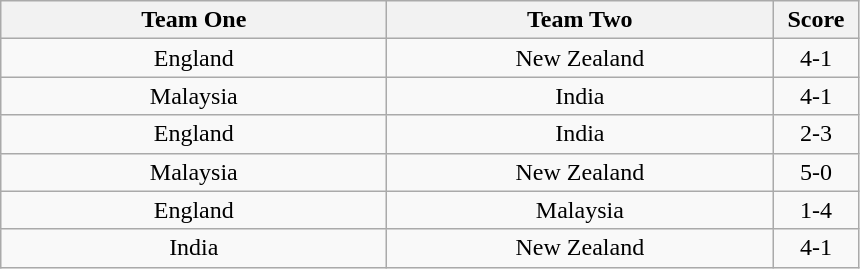<table class="wikitable" style="text-align: center">
<tr>
<th width=250>Team One</th>
<th width=250>Team Two</th>
<th width=50>Score</th>
</tr>
<tr>
<td> England</td>
<td> New Zealand</td>
<td>4-1</td>
</tr>
<tr>
<td> Malaysia</td>
<td> India</td>
<td>4-1</td>
</tr>
<tr>
<td> England</td>
<td> India</td>
<td>2-3</td>
</tr>
<tr>
<td> Malaysia</td>
<td> New Zealand</td>
<td>5-0</td>
</tr>
<tr>
<td> England</td>
<td> Malaysia</td>
<td>1-4</td>
</tr>
<tr>
<td> India</td>
<td> New Zealand</td>
<td>4-1</td>
</tr>
</table>
